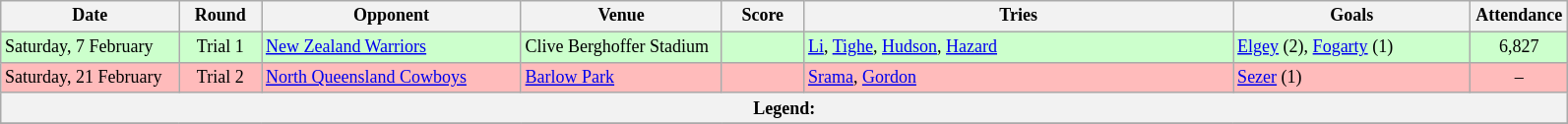<table class="wikitable" style="font-size:75%;">
<tr>
<th width="115">Date</th>
<th width="50">Round</th>
<th width="170">Opponent</th>
<th width="130">Venue</th>
<th width="50">Score</th>
<th width="285">Tries</th>
<th width="155">Goals</th>
<th width="60">Attendance</th>
</tr>
<tr bgcolor=#CCFFCC>
<td>Saturday, 7 February</td>
<td style="text-align:center;">Trial 1</td>
<td> <a href='#'>New Zealand Warriors</a></td>
<td>Clive Berghoffer Stadium</td>
<td style="text-align:center;"></td>
<td><a href='#'>Li</a>, <a href='#'>Tighe</a>, <a href='#'>Hudson</a>, <a href='#'>Hazard</a></td>
<td><a href='#'>Elgey</a> (2), <a href='#'>Fogarty</a> (1)</td>
<td style="text-align:center;">6,827</td>
</tr>
<tr bgcolor=#FFBBBB>
<td>Saturday, 21 February</td>
<td style="text-align:center;">Trial 2</td>
<td> <a href='#'>North Queensland Cowboys</a></td>
<td><a href='#'>Barlow Park</a></td>
<td style="text-align:center;"></td>
<td><a href='#'>Srama</a>, <a href='#'>Gordon</a></td>
<td><a href='#'>Sezer</a> (1)</td>
<td style="text-align:center;">–</td>
</tr>
<tr>
<th colspan="8"><strong>Legend</strong>:   </th>
</tr>
<tr>
</tr>
</table>
